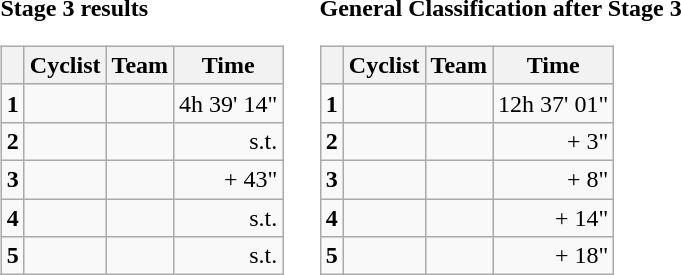<table>
<tr>
<td><strong>Stage 3 results</strong><br><table class="wikitable">
<tr>
<th></th>
<th>Cyclist</th>
<th>Team</th>
<th>Time</th>
</tr>
<tr>
<td><strong>1</strong></td>
<td></td>
<td></td>
<td align="right">4h 39' 14"</td>
</tr>
<tr>
<td><strong>2</strong></td>
<td></td>
<td></td>
<td align="right">s.t.</td>
</tr>
<tr>
<td><strong>3</strong></td>
<td></td>
<td></td>
<td align="right">+ 43"</td>
</tr>
<tr>
<td><strong>4</strong></td>
<td></td>
<td></td>
<td align="right">s.t.</td>
</tr>
<tr>
<td><strong>5</strong></td>
<td></td>
<td></td>
<td align="right">s.t.</td>
</tr>
</table>
</td>
<td></td>
<td><strong>General Classification after Stage 3</strong><br><table class="wikitable">
<tr>
<th></th>
<th>Cyclist</th>
<th>Team</th>
<th>Time</th>
</tr>
<tr>
<td><strong>1</strong></td>
<td></td>
<td></td>
<td align="right">12h 37' 01"</td>
</tr>
<tr>
<td><strong>2</strong></td>
<td></td>
<td></td>
<td align="right">+ 3"</td>
</tr>
<tr>
<td><strong>3</strong></td>
<td></td>
<td></td>
<td align="right">+ 8"</td>
</tr>
<tr>
<td><strong>4</strong></td>
<td></td>
<td></td>
<td align="right">+ 14"</td>
</tr>
<tr>
<td><strong>5</strong></td>
<td></td>
<td></td>
<td align="right">+ 18"</td>
</tr>
</table>
</td>
</tr>
</table>
